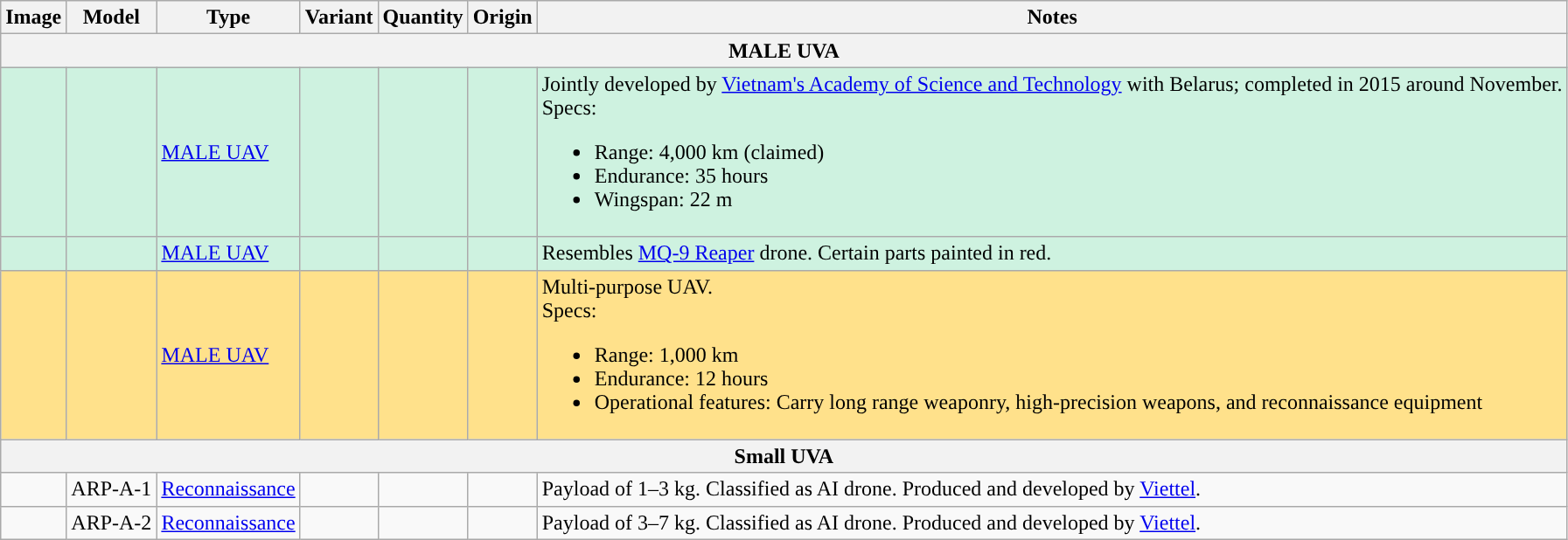<table class="wikitable">
<tr>
<th>Image</th>
<th>Model</th>
<th>Type</th>
<th>Variant</th>
<th>Quantity</th>
<th>Origin</th>
<th>Notes</th>
</tr>
<tr>
<th colspan="7">MALE UVA</th>
</tr>
<tr>
<td style="background: #CEF2E0 "></td>
<td style="background: #CEF2E0 "></td>
<td style="background: #CEF2E0 "><a href='#'>MALE UAV</a></td>
<td style="background: #CEF2E0 "></td>
<td style="background: #CEF2E0 "></td>
<td style="background: #CEF2E0 "><br></td>
<td style="background: #CEF2E0 ">Jointly developed by <a href='#'>Vietnam's Academy of Science and Technology</a> with Belarus; completed in 2015 around November.<br>Specs:<ul><li>Range: 4,000 km (claimed)</li><li>Endurance: 35 hours</li><li>Wingspan: 22 m</li></ul></td>
</tr>
<tr>
<td style="background: #CEF2E0 "></td>
<td style="background: #CEF2E0 "></td>
<td style="background: #CEF2E0 "><a href='#'>MALE UAV</a></td>
<td style="background: #CEF2E0 "></td>
<td style="background: #CEF2E0 "></td>
<td style="background: #CEF2E0 "></td>
<td style="background: #CEF2E0 ">Resembles <a href='#'>MQ-9 Reaper</a> drone. Certain parts painted in red.</td>
</tr>
<tr>
<td style="background: #FFE18B"></td>
<td style="background: #FFE18B"></td>
<td style="background: #FFE18B"><a href='#'>MALE UAV</a></td>
<td style="background: #FFE18B"></td>
<td style="background: #FFE18B"></td>
<td style="background: #FFE18B"></td>
<td style="background: #FFE18B">Multi-purpose UAV.<br>Specs:<ul><li>Range: 1,000 km</li><li>Endurance: 12 hours</li><li>Operational features: Carry long range weaponry, high-precision weapons, and reconnaissance equipment</li></ul></td>
</tr>
<tr>
<th colspan="7">Small UVA</th>
</tr>
<tr>
<td></td>
<td>ARP-A-1</td>
<td><a href='#'>Reconnaissance</a></td>
<td></td>
<td></td>
<td></td>
<td>Payload of 1–3 kg. Classified as AI drone. Produced and developed by <a href='#'>Viettel</a>.</td>
</tr>
<tr>
<td></td>
<td>ARP-A-2</td>
<td><a href='#'>Reconnaissance</a></td>
<td></td>
<td></td>
<td></td>
<td>Payload of 3–7 kg. Classified as AI drone. Produced and developed by <a href='#'>Viettel</a>.</td>
</tr>
</table>
